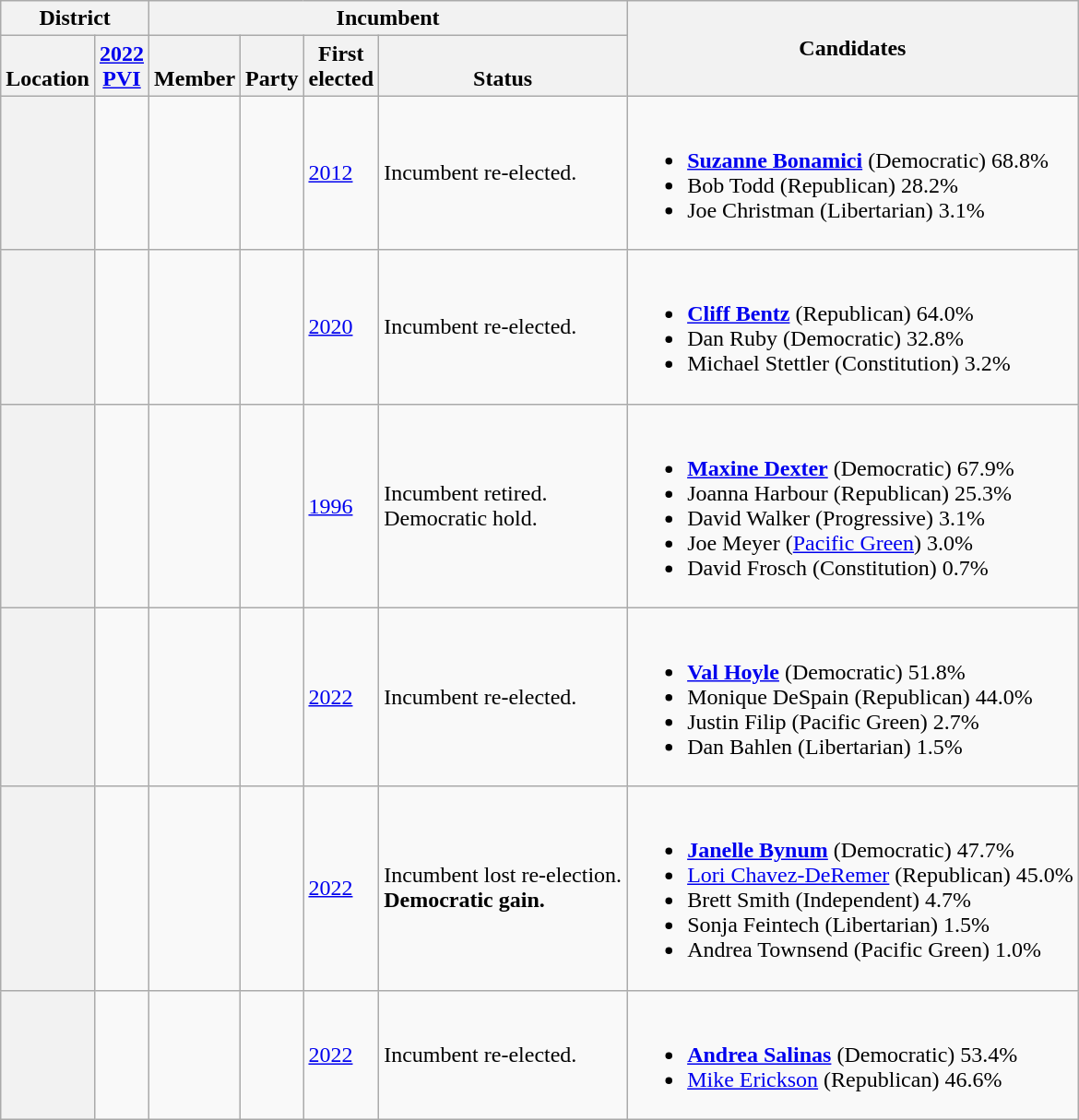<table class="wikitable sortable">
<tr>
<th colspan=2>District</th>
<th colspan=4>Incumbent</th>
<th rowspan=2 class="unsortable">Candidates</th>
</tr>
<tr valign=bottom>
<th>Location</th>
<th><a href='#'>2022<br>PVI</a></th>
<th>Member</th>
<th>Party</th>
<th>First<br>elected</th>
<th>Status</th>
</tr>
<tr>
<th></th>
<td></td>
<td></td>
<td></td>
<td><a href='#'>2012 </a></td>
<td>Incumbent re-elected.</td>
<td nowrap><br><ul><li> <strong><a href='#'>Suzanne Bonamici</a></strong> (Democratic) 68.8%</li><li>Bob Todd (Republican) 28.2%</li><li>Joe Christman (Libertarian) 3.1%</li></ul></td>
</tr>
<tr>
<th></th>
<td></td>
<td></td>
<td></td>
<td><a href='#'>2020</a></td>
<td>Incumbent re-elected.</td>
<td nowrap><br><ul><li> <strong><a href='#'>Cliff Bentz</a></strong> (Republican) 64.0%</li><li>Dan Ruby (Democratic) 32.8%</li><li>Michael Stettler (Constitution) 3.2%</li></ul></td>
</tr>
<tr>
<th></th>
<td></td>
<td></td>
<td></td>
<td><a href='#'>1996 </a></td>
<td>Incumbent retired.<br>Democratic hold.</td>
<td nowrap><br><ul><li> <strong><a href='#'>Maxine Dexter</a></strong> (Democratic) 67.9%</li><li>Joanna Harbour (Republican) 25.3%</li><li>David Walker (Progressive) 3.1%</li><li>Joe Meyer (<a href='#'>Pacific Green</a>) 3.0%</li><li>David Frosch (Constitution) 0.7%</li></ul></td>
</tr>
<tr>
<th></th>
<td></td>
<td></td>
<td></td>
<td><a href='#'>2022</a></td>
<td>Incumbent re-elected.</td>
<td nowrap><br><ul><li> <strong><a href='#'>Val Hoyle</a></strong> (Democratic) 51.8%</li><li>Monique DeSpain (Republican) 44.0%</li><li>Justin Filip (Pacific Green) 2.7%</li><li>Dan Bahlen (Libertarian) 1.5%</li></ul></td>
</tr>
<tr>
<th></th>
<td></td>
<td></td>
<td></td>
<td><a href='#'>2022</a></td>
<td>Incumbent lost re-election.<br><strong>Democratic gain.</strong></td>
<td nowrap><br><ul><li> <strong><a href='#'>Janelle Bynum</a></strong> (Democratic) 47.7%</li><li><a href='#'>Lori Chavez-DeRemer</a> (Republican) 45.0%</li><li>Brett Smith (Independent) 4.7%</li><li>Sonja Feintech (Libertarian) 1.5%</li><li>Andrea Townsend (Pacific Green) 1.0%</li></ul></td>
</tr>
<tr>
<th></th>
<td></td>
<td></td>
<td></td>
<td><a href='#'>2022</a></td>
<td>Incumbent re-elected.</td>
<td nowrap><br><ul><li> <strong><a href='#'>Andrea Salinas</a></strong> (Democratic) 53.4%</li><li><a href='#'>Mike Erickson</a> (Republican) 46.6%</li></ul></td>
</tr>
</table>
